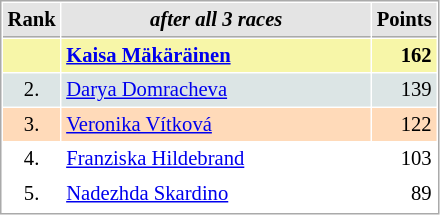<table cellspacing="1" cellpadding="3" style="border:1px solid #aaa; font-size:86%;">
<tr style="background:#e4e4e4;">
<th style="border-bottom:1px solid #aaa; width:10px;">Rank</th>
<th style="border-bottom:1px solid #aaa; width:200px; white-space:nowrap;"><em>after all 3 races</em></th>
<th style="border-bottom:1px solid #aaa; width:20px;">Points</th>
</tr>
<tr style="background:#f7f6a8;">
<td style="text-align:center"></td>
<td> <strong><a href='#'>Kaisa Mäkäräinen</a></strong></td>
<td style="text-align:right"><strong>162</strong></td>
</tr>
<tr style="background:#dce5e5;">
<td style="text-align:center">2.</td>
<td> <a href='#'>Darya Domracheva</a></td>
<td style="text-align:right">139</td>
</tr>
<tr style="background:#ffdab9;">
<td style="text-align:center">3.</td>
<td> <a href='#'>Veronika Vítková</a></td>
<td style="text-align:right">122</td>
</tr>
<tr>
<td style="text-align:center">4.</td>
<td> <a href='#'>Franziska Hildebrand</a></td>
<td style="text-align:right">103</td>
</tr>
<tr>
<td style="text-align:center">5.</td>
<td> <a href='#'>Nadezhda Skardino</a></td>
<td style="text-align:right">89</td>
</tr>
<tr>
</tr>
</table>
